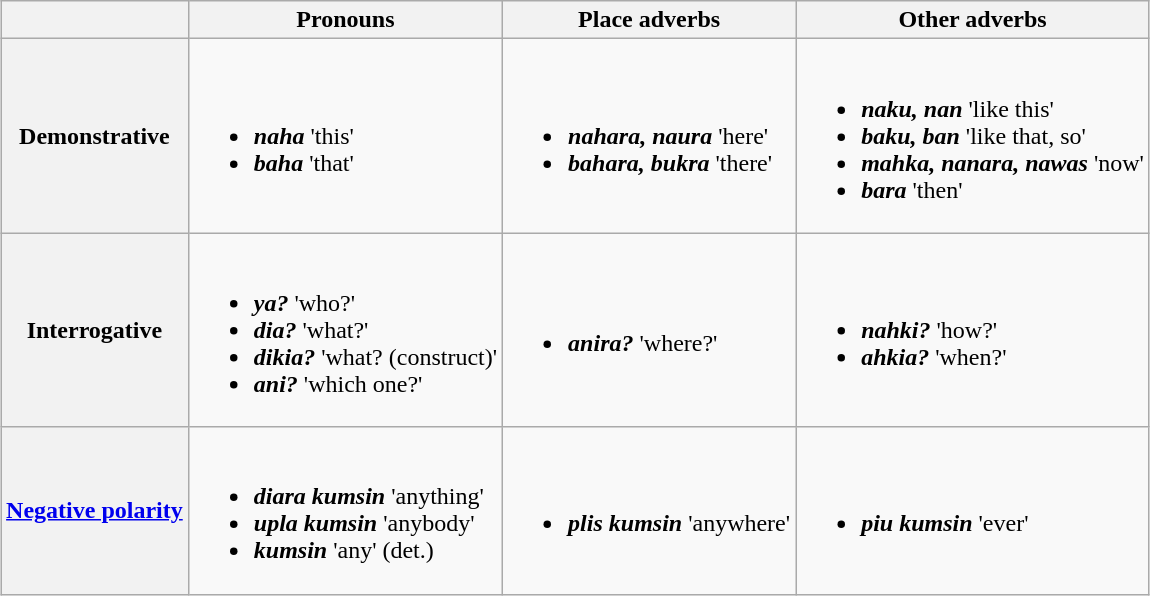<table class="wikitable" style="margin:1em auto 1em auto;">
<tr>
<th></th>
<th style="text-align:center;">Pronouns</th>
<th style="text-align:center;">Place adverbs</th>
<th style="text-align:center;">Other adverbs</th>
</tr>
<tr>
<th style="text-align:center;">Demonstrative</th>
<td><br><ul><li><strong><em>naha</em></strong> 'this'</li><li><strong><em>baha</em></strong> 'that'</li></ul></td>
<td><br><ul><li><strong><em>nahara, naura</em></strong> 'here'</li><li><strong><em>bahara, bukra</em></strong> 'there'</li></ul></td>
<td><br><ul><li><strong><em>naku, nan</em></strong> 'like this'</li><li><strong><em>baku, ban</em></strong> 'like that, so'</li><li><strong><em>mahka, nanara, nawas</em></strong> 'now'</li><li><strong><em>bara</em></strong> 'then'</li></ul></td>
</tr>
<tr>
<th style="text-align:center;">Interrogative</th>
<td><br><ul><li><strong><em>ya?</em></strong> 'who?'</li><li><strong><em>dia?</em></strong> 'what?'</li><li><strong><em>dikia?</em></strong> 'what? (construct)'</li><li><strong><em>ani?</em></strong> 'which one?'</li></ul></td>
<td><br><ul><li><strong><em>anira?</em></strong> 'where?'</li></ul></td>
<td><br><ul><li><strong><em>nahki?</em></strong> 'how?'</li><li><strong><em>ahkia?</em></strong> 'when?'</li></ul></td>
</tr>
<tr>
<th style="text-align:center;"><a href='#'>Negative polarity</a></th>
<td><br><ul><li><strong><em>diara kumsin</em></strong> 'anything'</li><li><strong><em>upla kumsin</em></strong> 'anybody'</li><li><strong><em>kumsin</em></strong> 'any' (det.)</li></ul></td>
<td><br><ul><li><strong><em>plis kumsin</em></strong> 'anywhere'</li></ul></td>
<td><br><ul><li><strong><em>piu kumsin</em></strong> 'ever'</li></ul></td>
</tr>
</table>
